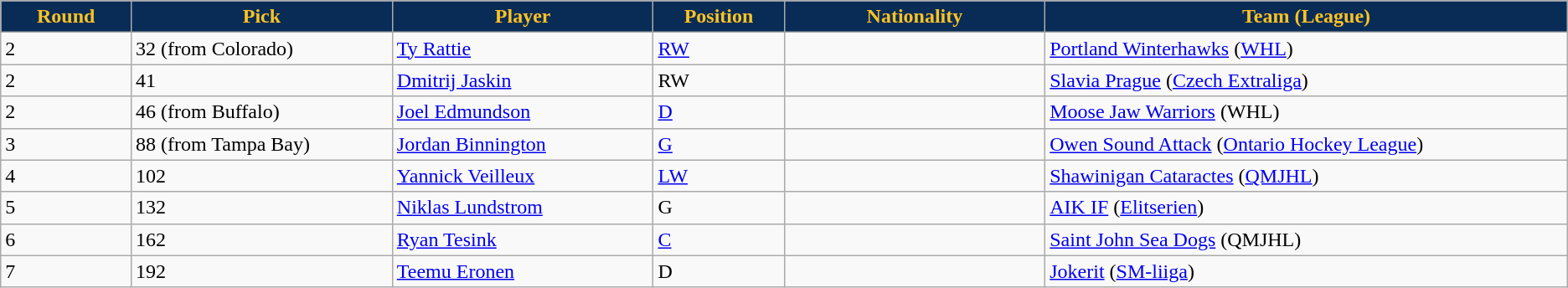<table class="wikitable sortable sortable">
<tr>
<th style="background:#092c57; color:#ffc322" width="5%">Round</th>
<th style="background:#092c57; color:#ffc322" width="10%">Pick</th>
<th style="background:#092c57; color:#ffc322" width="10%">Player</th>
<th style="background:#092c57; color:#ffc322" width="5%">Position</th>
<th style="background:#092c57; color:#ffc322" width="10%">Nationality</th>
<th style="background:#092c57; color:#ffc322" width="20%">Team (League)</th>
</tr>
<tr>
<td>2</td>
<td>32 (from Colorado)</td>
<td><a href='#'>Ty Rattie</a></td>
<td><a href='#'>RW</a></td>
<td></td>
<td><a href='#'>Portland Winterhawks</a> (<a href='#'>WHL</a>)</td>
</tr>
<tr>
<td>2</td>
<td>41</td>
<td><a href='#'>Dmitrij Jaskin</a></td>
<td>RW</td>
<td></td>
<td><a href='#'>Slavia Prague</a> (<a href='#'>Czech Extraliga</a>)</td>
</tr>
<tr>
<td>2</td>
<td>46 (from Buffalo)</td>
<td><a href='#'>Joel Edmundson</a></td>
<td><a href='#'>D</a></td>
<td></td>
<td><a href='#'>Moose Jaw Warriors</a> (WHL)</td>
</tr>
<tr>
<td>3</td>
<td>88 (from Tampa Bay)</td>
<td><a href='#'>Jordan Binnington</a></td>
<td><a href='#'>G</a></td>
<td></td>
<td><a href='#'>Owen Sound Attack</a> (<a href='#'>Ontario Hockey League</a>)</td>
</tr>
<tr>
<td>4</td>
<td>102</td>
<td><a href='#'>Yannick Veilleux</a></td>
<td><a href='#'>LW</a></td>
<td></td>
<td><a href='#'>Shawinigan Cataractes</a> (<a href='#'>QMJHL</a>)</td>
</tr>
<tr>
<td>5</td>
<td>132</td>
<td><a href='#'>Niklas Lundstrom</a></td>
<td>G</td>
<td></td>
<td><a href='#'>AIK IF</a> (<a href='#'>Elitserien</a>)</td>
</tr>
<tr>
<td>6</td>
<td>162</td>
<td><a href='#'>Ryan Tesink</a></td>
<td><a href='#'>C</a></td>
<td></td>
<td><a href='#'>Saint John Sea Dogs</a> (QMJHL)</td>
</tr>
<tr>
<td>7</td>
<td>192</td>
<td><a href='#'>Teemu Eronen</a></td>
<td>D</td>
<td></td>
<td><a href='#'>Jokerit</a> (<a href='#'>SM-liiga</a>)</td>
</tr>
</table>
